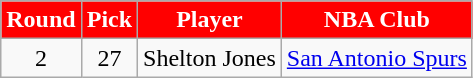<table class="wikitable">
<tr>
<th style="background:red; color:#FFFFFF;">Round</th>
<th style="background:red; color:#FFFFFF;">Pick</th>
<th style="background:red; color:#FFFFFF;">Player</th>
<th style="background:red; color:#FFFFFF;">NBA Club</th>
</tr>
<tr style="text-align:center;">
<td>2</td>
<td>27</td>
<td>Shelton Jones</td>
<td><a href='#'>San Antonio Spurs</a></td>
</tr>
</table>
